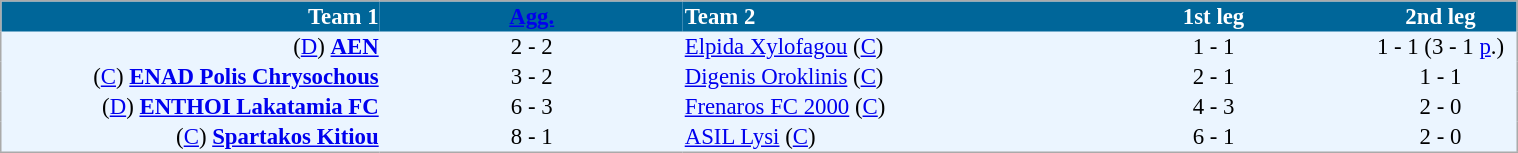<table cellspacing="0" style="background: #EBF5FF; border: 1px #aaa solid; border-collapse: collapse; font-size: 95%; margin: 1em auto;" width=80%>
<tr bgcolor=#006699 style="color:white;">
<th width=25% align="right">Team 1</th>
<th width=20% align="center"><a href='#'>Agg.</a></th>
<th width=25% align="left">Team 2</th>
<th width=20% align="center">1st leg</th>
<th width=25% align="center">2nd leg</th>
</tr>
<tr>
<td align=right>(<a href='#'>D</a>) <strong><a href='#'>AEN</a></strong></td>
<td align=center>2 - 2</td>
<td align=left><a href='#'>Elpida Xylofagou</a> (<a href='#'>C</a>)</td>
<td align=center>1 - 1</td>
<td align=center>1 - 1 (3 - 1 <a href='#'>p</a>.)</td>
</tr>
<tr>
<td align=right>(<a href='#'>C</a>) <strong><a href='#'>ENAD Polis Chrysochous</a></strong></td>
<td align=center>3 - 2</td>
<td align=left><a href='#'>Digenis Oroklinis</a> (<a href='#'>C</a>)</td>
<td align=center>2 - 1</td>
<td align=center>1 - 1</td>
</tr>
<tr>
<td align=right>(<a href='#'>D</a>) <strong><a href='#'>ENTHOI Lakatamia FC</a></strong></td>
<td align=center>6 - 3</td>
<td align=left><a href='#'>Frenaros FC 2000</a> (<a href='#'>C</a>)</td>
<td align=center>4 - 3</td>
<td align=center>2 - 0</td>
</tr>
<tr>
<td align=right>(<a href='#'>C</a>) <strong><a href='#'>Spartakos Kitiou</a></strong></td>
<td align=center>8 - 1</td>
<td align=left><a href='#'>ASIL Lysi</a> (<a href='#'>C</a>)</td>
<td align=center>6 - 1</td>
<td align=center>2 - 0</td>
</tr>
<tr>
</tr>
</table>
